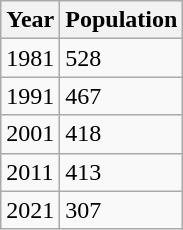<table class=wikitable>
<tr>
<th>Year</th>
<th>Population</th>
</tr>
<tr>
<td>1981</td>
<td>528</td>
</tr>
<tr>
<td>1991</td>
<td>467</td>
</tr>
<tr>
<td>2001</td>
<td>418</td>
</tr>
<tr>
<td>2011</td>
<td>413</td>
</tr>
<tr>
<td>2021</td>
<td>307</td>
</tr>
</table>
